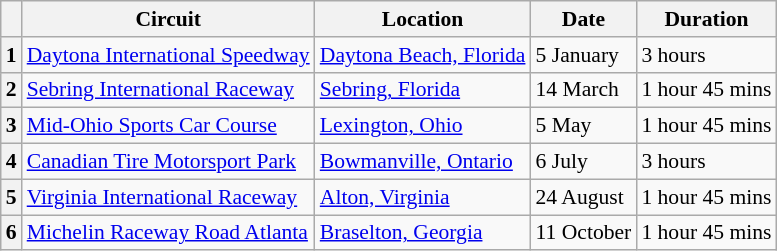<table class="wikitable" style="font-size: 90%;">
<tr>
<th></th>
<th>Circuit</th>
<th>Location</th>
<th>Date</th>
<th>Duration</th>
</tr>
<tr>
<th>1</th>
<td> <a href='#'>Daytona International Speedway</a></td>
<td><a href='#'>Daytona Beach, Florida</a></td>
<td>5 January</td>
<td>3 hours</td>
</tr>
<tr>
<th>2</th>
<td> <a href='#'>Sebring International Raceway</a></td>
<td><a href='#'>Sebring, Florida</a></td>
<td>14 March</td>
<td>1 hour 45 mins</td>
</tr>
<tr>
<th>3</th>
<td> <a href='#'>Mid-Ohio Sports Car Course</a></td>
<td><a href='#'>Lexington, Ohio</a></td>
<td>5 May</td>
<td>1 hour 45 mins</td>
</tr>
<tr>
<th>4</th>
<td> <a href='#'>Canadian Tire Motorsport Park</a></td>
<td><a href='#'>Bowmanville, Ontario</a></td>
<td>6 July</td>
<td>3 hours</td>
</tr>
<tr>
<th>5</th>
<td> <a href='#'>Virginia International Raceway</a></td>
<td><a href='#'>Alton, Virginia</a></td>
<td>24 August</td>
<td>1 hour 45 mins</td>
</tr>
<tr>
<th>6</th>
<td> <a href='#'>Michelin Raceway Road Atlanta</a></td>
<td><a href='#'>Braselton, Georgia</a></td>
<td>11 October</td>
<td>1 hour 45 mins</td>
</tr>
</table>
